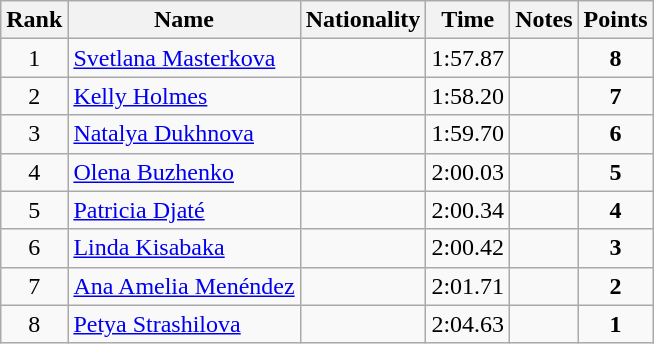<table class="wikitable sortable" style="text-align:center">
<tr>
<th>Rank</th>
<th>Name</th>
<th>Nationality</th>
<th>Time</th>
<th>Notes</th>
<th>Points</th>
</tr>
<tr>
<td>1</td>
<td align=left><a href='#'>Svetlana Masterkova</a></td>
<td align=left></td>
<td>1:57.87</td>
<td></td>
<td><strong>8</strong></td>
</tr>
<tr>
<td>2</td>
<td align=left><a href='#'>Kelly Holmes</a></td>
<td align=left></td>
<td>1:58.20</td>
<td></td>
<td><strong>7</strong></td>
</tr>
<tr>
<td>3</td>
<td align=left><a href='#'>Natalya Dukhnova</a></td>
<td align=left></td>
<td>1:59.70</td>
<td></td>
<td><strong>6</strong></td>
</tr>
<tr>
<td>4</td>
<td align=left><a href='#'>Olena Buzhenko</a></td>
<td align=left></td>
<td>2:00.03</td>
<td></td>
<td><strong>5</strong></td>
</tr>
<tr>
<td>5</td>
<td align=left><a href='#'>Patricia Djaté</a></td>
<td align=left></td>
<td>2:00.34</td>
<td></td>
<td><strong>4</strong></td>
</tr>
<tr>
<td>6</td>
<td align=left><a href='#'>Linda Kisabaka</a></td>
<td align=left></td>
<td>2:00.42</td>
<td></td>
<td><strong>3</strong></td>
</tr>
<tr>
<td>7</td>
<td align=left><a href='#'>Ana Amelia Menéndez</a></td>
<td align=left></td>
<td>2:01.71</td>
<td></td>
<td><strong>2</strong></td>
</tr>
<tr>
<td>8</td>
<td align=left><a href='#'>Petya Strashilova</a></td>
<td align=left></td>
<td>2:04.63</td>
<td></td>
<td><strong>1</strong></td>
</tr>
</table>
